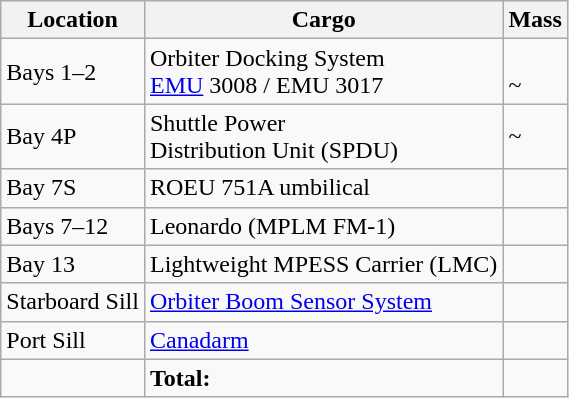<table class="wikitable">
<tr>
<th>Location</th>
<th>Cargo</th>
<th>Mass</th>
</tr>
<tr>
<td>Bays 1–2</td>
<td>Orbiter Docking System<br><a href='#'>EMU</a> 3008 / EMU 3017</td>
<td><br>~</td>
</tr>
<tr>
<td>Bay 4P</td>
<td>Shuttle Power<br>Distribution Unit (SPDU)</td>
<td>~</td>
</tr>
<tr>
<td>Bay 7S</td>
<td>ROEU 751A umbilical</td>
<td></td>
</tr>
<tr>
<td>Bays 7–12</td>
<td>Leonardo (MPLM FM-1)</td>
<td></td>
</tr>
<tr>
<td>Bay 13</td>
<td>Lightweight MPESS Carrier (LMC)</td>
<td></td>
</tr>
<tr>
<td>Starboard Sill</td>
<td><a href='#'>Orbiter Boom Sensor System</a></td>
<td></td>
</tr>
<tr>
<td>Port Sill</td>
<td><a href='#'>Canadarm</a></td>
<td></td>
</tr>
<tr>
<td></td>
<td><strong>Total:</strong></td>
<td><strong></strong></td>
</tr>
</table>
